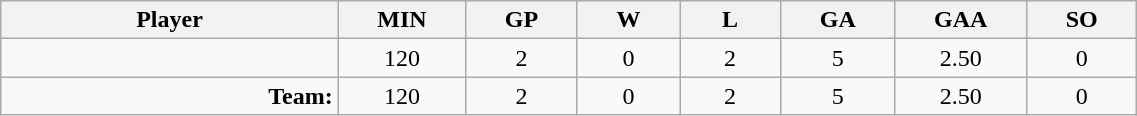<table class="wikitable sortable" width="60%">
<tr>
<th bgcolor="#DDDDFF" width="10%">Player</th>
<th width="3%" bgcolor="#DDDDFF" title="Minutes played">MIN</th>
<th width="3%" bgcolor="#DDDDFF" title="Games played in">GP</th>
<th width="3%" bgcolor="#DDDDFF" title="Games played in">W</th>
<th width="3%" bgcolor="#DDDDFF"title="Games played in">L</th>
<th width="3%" bgcolor="#DDDDFF" title="Goals against">GA</th>
<th width="3%" bgcolor="#DDDDFF" title="Goals against average">GAA</th>
<th width="3%" bgcolor="#DDDDFF" title="Shut-outs">SO</th>
</tr>
<tr align="center">
<td align="right"></td>
<td>120</td>
<td>2</td>
<td>0</td>
<td>2</td>
<td>5</td>
<td>2.50</td>
<td>0</td>
</tr>
<tr align="center">
<td align="right"><strong>Team:</strong></td>
<td>120</td>
<td>2</td>
<td>0</td>
<td>2</td>
<td>5</td>
<td>2.50</td>
<td>0</td>
</tr>
</table>
